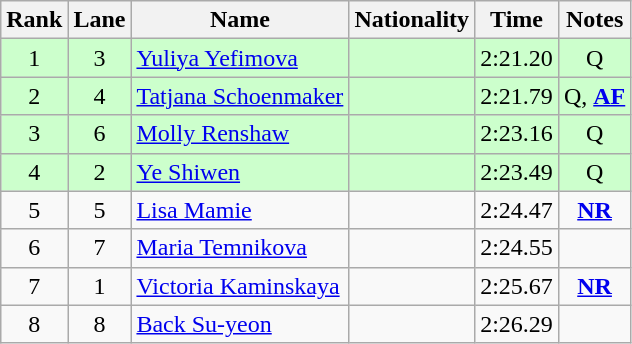<table class="wikitable sortable" style="text-align:center">
<tr>
<th>Rank</th>
<th>Lane</th>
<th>Name</th>
<th>Nationality</th>
<th>Time</th>
<th>Notes</th>
</tr>
<tr bgcolor=ccffcc>
<td>1</td>
<td>3</td>
<td align=left><a href='#'>Yuliya Yefimova</a></td>
<td align=left></td>
<td>2:21.20</td>
<td>Q</td>
</tr>
<tr bgcolor=ccffcc>
<td>2</td>
<td>4</td>
<td align=left><a href='#'>Tatjana Schoenmaker</a></td>
<td align=left></td>
<td>2:21.79</td>
<td>Q, <strong><a href='#'>AF</a></strong></td>
</tr>
<tr bgcolor=ccffcc>
<td>3</td>
<td>6</td>
<td align=left><a href='#'>Molly Renshaw</a></td>
<td align=left></td>
<td>2:23.16</td>
<td>Q</td>
</tr>
<tr bgcolor=ccffcc>
<td>4</td>
<td>2</td>
<td align=left><a href='#'>Ye Shiwen</a></td>
<td align=left></td>
<td>2:23.49</td>
<td>Q</td>
</tr>
<tr>
<td>5</td>
<td>5</td>
<td align=left><a href='#'>Lisa Mamie</a></td>
<td align=left></td>
<td>2:24.47</td>
<td><strong><a href='#'>NR</a></strong></td>
</tr>
<tr>
<td>6</td>
<td>7</td>
<td align=left><a href='#'>Maria Temnikova</a></td>
<td align=left></td>
<td>2:24.55</td>
<td></td>
</tr>
<tr>
<td>7</td>
<td>1</td>
<td align=left><a href='#'>Victoria Kaminskaya</a></td>
<td align=left></td>
<td>2:25.67</td>
<td><strong><a href='#'>NR</a></strong></td>
</tr>
<tr>
<td>8</td>
<td>8</td>
<td align=left><a href='#'>Back Su-yeon</a></td>
<td align=left></td>
<td>2:26.29</td>
<td></td>
</tr>
</table>
